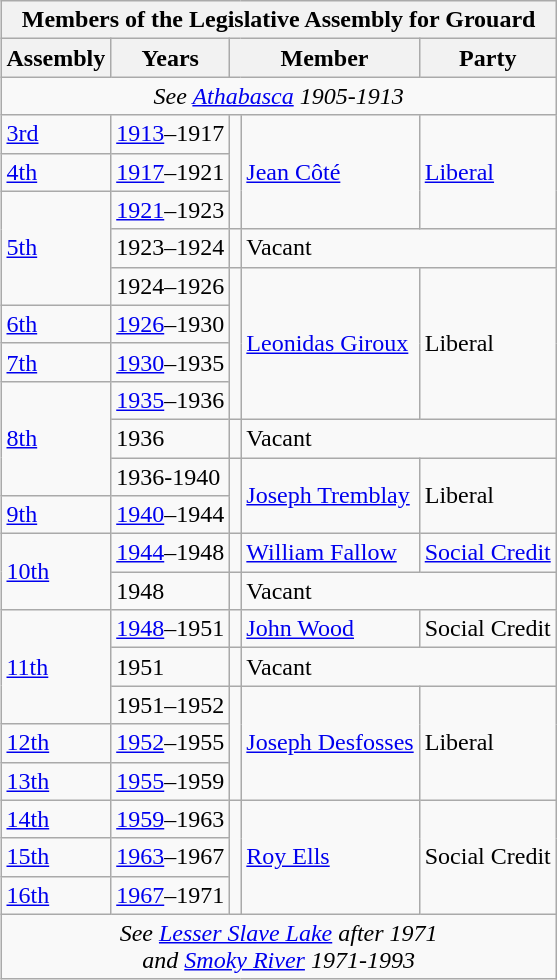<table class=wikitable align=right>
<tr>
<th colspan=5>Members of the Legislative Assembly for Grouard</th>
</tr>
<tr>
<th>Assembly</th>
<th>Years</th>
<th colspan=2>Member</th>
<th>Party</th>
</tr>
<tr>
<td colspan=5 align=center><em>See <a href='#'>Athabasca</a> 1905-1913</em></td>
</tr>
<tr>
<td><a href='#'>3rd</a></td>
<td><a href='#'>1913</a>–1917</td>
<td rowspan=3 ></td>
<td rowspan=3><a href='#'>Jean Côté</a></td>
<td rowspan=3><a href='#'>Liberal</a></td>
</tr>
<tr>
<td><a href='#'>4th</a></td>
<td><a href='#'>1917</a>–1921</td>
</tr>
<tr>
<td rowspan=3><a href='#'>5th</a></td>
<td><a href='#'>1921</a>–1923</td>
</tr>
<tr>
<td>1923–1924</td>
<td></td>
<td colspan=2>Vacant</td>
</tr>
<tr>
<td>1924–1926</td>
<td rowspan=4 ></td>
<td rowspan=4><a href='#'>Leonidas Giroux</a></td>
<td rowspan=4>Liberal</td>
</tr>
<tr>
<td><a href='#'>6th</a></td>
<td><a href='#'>1926</a>–1930</td>
</tr>
<tr>
<td><a href='#'>7th</a></td>
<td><a href='#'>1930</a>–1935</td>
</tr>
<tr>
<td rowspan=3><a href='#'>8th</a></td>
<td><a href='#'>1935</a>–1936</td>
</tr>
<tr>
<td>1936</td>
<td></td>
<td colspan=2>Vacant</td>
</tr>
<tr>
<td>1936-1940</td>
<td rowspan=2 ></td>
<td rowspan=2><a href='#'>Joseph Tremblay</a></td>
<td rowspan=2>Liberal</td>
</tr>
<tr>
<td><a href='#'>9th</a></td>
<td><a href='#'>1940</a>–1944</td>
</tr>
<tr>
<td rowspan=2><a href='#'>10th</a></td>
<td><a href='#'>1944</a>–1948</td>
<td></td>
<td><a href='#'>William Fallow</a></td>
<td><a href='#'>Social Credit</a></td>
</tr>
<tr>
<td>1948</td>
<td></td>
<td colspan=2>Vacant</td>
</tr>
<tr>
<td rowspan=3><a href='#'>11th</a></td>
<td><a href='#'>1948</a>–1951</td>
<td></td>
<td><a href='#'>John Wood</a></td>
<td>Social Credit</td>
</tr>
<tr>
<td>1951</td>
<td></td>
<td colspan=2>Vacant</td>
</tr>
<tr>
<td>1951–1952</td>
<td rowspan=3 ></td>
<td rowspan=3><a href='#'>Joseph Desfosses</a></td>
<td rowspan=3>Liberal</td>
</tr>
<tr>
<td><a href='#'>12th</a></td>
<td><a href='#'>1952</a>–1955</td>
</tr>
<tr>
<td><a href='#'>13th</a></td>
<td><a href='#'>1955</a>–1959</td>
</tr>
<tr>
<td><a href='#'>14th</a></td>
<td><a href='#'>1959</a>–1963</td>
<td rowspan=3 ></td>
<td rowspan=3><a href='#'>Roy Ells</a></td>
<td rowspan=3>Social Credit</td>
</tr>
<tr>
<td><a href='#'>15th</a></td>
<td><a href='#'>1963</a>–1967</td>
</tr>
<tr>
<td><a href='#'>16th</a></td>
<td><a href='#'>1967</a>–1971</td>
</tr>
<tr>
<td colspan=5 align=center><em>See <a href='#'>Lesser Slave Lake</a> after 1971 <br>and <a href='#'>Smoky River</a> 1971-1993</em></td>
</tr>
</table>
